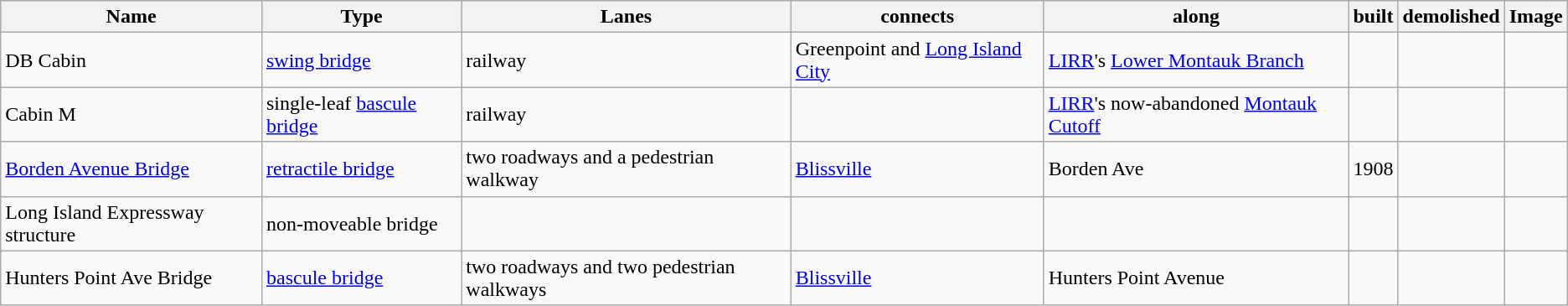<table class="wikitable">
<tr>
<th>Name</th>
<th>Type</th>
<th>Lanes</th>
<th>connects</th>
<th>along</th>
<th>built</th>
<th>demolished</th>
<th>Image</th>
</tr>
<tr>
<td>DB Cabin<br></td>
<td><a href='#'>swing bridge</a></td>
<td>railway</td>
<td>Greenpoint and <a href='#'>Long Island City</a></td>
<td><a href='#'>LIRR</a>'s <a href='#'>Lower Montauk Branch</a></td>
<td></td>
<td></td>
<td></td>
</tr>
<tr>
<td>Cabin M</td>
<td>single-leaf <a href='#'>bascule bridge</a></td>
<td>railway</td>
<td></td>
<td><a href='#'>LIRR</a>'s now-abandoned <a href='#'>Montauk Cutoff</a></td>
<td></td>
<td></td>
<td></td>
</tr>
<tr>
<td><a href='#'>Borden Avenue Bridge</a></td>
<td><a href='#'>retractile bridge</a></td>
<td>two roadways and a pedestrian walkway</td>
<td><a href='#'>Blissville</a></td>
<td>Borden Ave</td>
<td>1908</td>
<td></td>
<td></td>
</tr>
<tr>
<td>Long Island Expressway structure</td>
<td>non-moveable bridge</td>
<td></td>
<td></td>
<td></td>
<td></td>
<td></td>
<td></td>
</tr>
<tr>
<td>Hunters Point Ave Bridge</td>
<td><a href='#'>bascule bridge</a></td>
<td>two roadways and two pedestrian walkways</td>
<td><a href='#'>Blissville</a></td>
<td>Hunters Point Avenue</td>
<td></td>
<td></td>
<td></td>
</tr>
</table>
